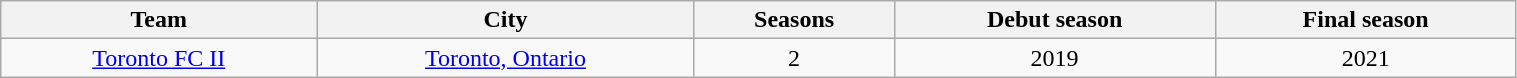<table class="wikitable sortable" style="text-align: center; width:80%">
<tr>
<th>Team</th>
<th>City</th>
<th>Seasons</th>
<th>Debut season</th>
<th>Final season</th>
</tr>
<tr>
<td><a href='#'>Toronto FC II</a></td>
<td><a href='#'>Toronto, Ontario</a></td>
<td>2</td>
<td>2019</td>
<td>2021</td>
</tr>
</table>
